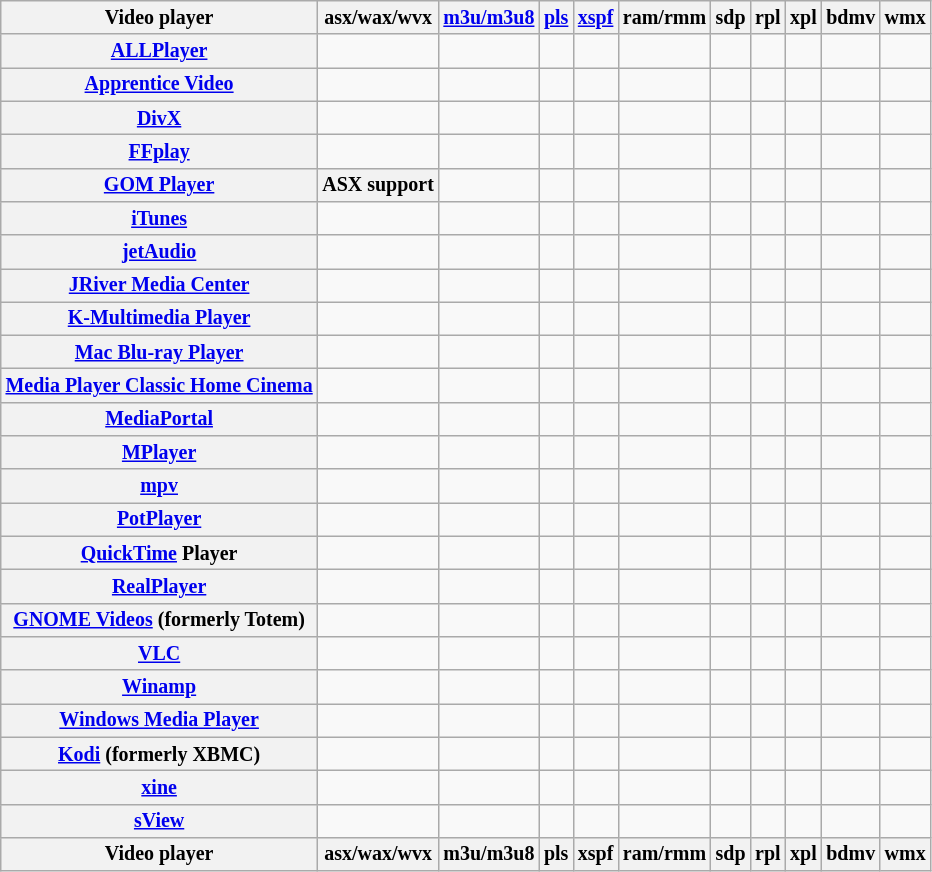<table class="wikitable sortable sort-under" style="font-size: smaller; text-align: center; width: auto; table-layout: fixed">
<tr>
<th>Video player</th>
<th>asx/wax/wvx</th>
<th><a href='#'>m3u/m3u8</a></th>
<th><a href='#'>pls</a></th>
<th><a href='#'>xspf</a></th>
<th>ram/rmm </th>
<th>sdp </th>
<th>rpl</th>
<th>xpl</th>
<th>bdmv</th>
<th>wmx</th>
</tr>
<tr>
<th><a href='#'>ALLPlayer</a></th>
<td></td>
<td></td>
<td></td>
<td></td>
<td></td>
<td></td>
<td></td>
<td></td>
<td></td>
<td></td>
</tr>
<tr>
<th><a href='#'>Apprentice Video</a></th>
<td></td>
<td></td>
<td></td>
<td></td>
<td></td>
<td></td>
<td></td>
<td></td>
<td></td>
<td></td>
</tr>
<tr>
<th><a href='#'>DivX</a></th>
<td></td>
<td></td>
<td></td>
<td></td>
<td></td>
<td></td>
<td></td>
<td></td>
<td></td>
<td></td>
</tr>
<tr>
<th><a href='#'>FFplay</a></th>
<td></td>
<td></td>
<td></td>
<td></td>
<td></td>
<td></td>
<td></td>
<td></td>
<td></td>
<td></td>
</tr>
<tr>
<th><a href='#'>GOM Player</a></th>
<th>ASX support</th>
<td></td>
<td></td>
<td></td>
<td></td>
<td></td>
<td></td>
<td></td>
<td></td>
</tr>
<tr>
<th><a href='#'>iTunes</a></th>
<td></td>
<td></td>
<td></td>
<td></td>
<td></td>
<td></td>
<td></td>
<td></td>
<td></td>
<td></td>
</tr>
<tr>
<th><a href='#'>jetAudio</a></th>
<td></td>
<td></td>
<td></td>
<td></td>
<td></td>
<td></td>
<td></td>
<td></td>
<td></td>
<td></td>
</tr>
<tr>
<th><a href='#'>JRiver Media Center</a></th>
<td></td>
<td></td>
<td></td>
<td></td>
<td></td>
<td></td>
<td></td>
<td></td>
<td></td>
<td></td>
</tr>
<tr>
<th><a href='#'>K-Multimedia Player</a></th>
<td></td>
<td></td>
<td></td>
<td></td>
<td></td>
<td></td>
<td></td>
<td></td>
<td></td>
<td></td>
</tr>
<tr>
<th><a href='#'>Mac Blu-ray Player</a></th>
<td></td>
<td></td>
<td></td>
<td></td>
<td></td>
<td></td>
<td></td>
<td></td>
<td></td>
<td></td>
</tr>
<tr>
<th><a href='#'>Media Player Classic Home Cinema</a></th>
<td></td>
<td></td>
<td></td>
<td></td>
<td></td>
<td></td>
<td></td>
<td></td>
<td></td>
<td></td>
</tr>
<tr>
<th><a href='#'>MediaPortal</a></th>
<td></td>
<td></td>
<td></td>
<td></td>
<td></td>
<td></td>
<td></td>
<td></td>
<td></td>
<td></td>
</tr>
<tr>
<th><a href='#'>MPlayer</a></th>
<td></td>
<td></td>
<td></td>
<td></td>
<td></td>
<td></td>
<td></td>
<td></td>
<td></td>
<td></td>
</tr>
<tr>
<th><a href='#'>mpv</a></th>
<td></td>
<td></td>
<td></td>
<td></td>
<td></td>
<td></td>
<td></td>
<td></td>
<td></td>
<td></td>
</tr>
<tr>
<th><a href='#'>PotPlayer</a></th>
<td></td>
<td></td>
<td></td>
<td></td>
<td></td>
<td></td>
<td></td>
<td></td>
<td></td>
<td></td>
</tr>
<tr>
<th><a href='#'>QuickTime</a> Player</th>
<td></td>
<td></td>
<td></td>
<td></td>
<td></td>
<td></td>
<td></td>
<td></td>
<td></td>
<td></td>
</tr>
<tr>
<th><a href='#'>RealPlayer</a></th>
<td></td>
<td></td>
<td></td>
<td></td>
<td></td>
<td></td>
<td></td>
<td></td>
<td></td>
<td></td>
</tr>
<tr>
<th><a href='#'>GNOME Videos</a> (formerly Totem)</th>
<td></td>
<td></td>
<td></td>
<td></td>
<td></td>
<td></td>
<td></td>
<td></td>
<td></td>
<td></td>
</tr>
<tr>
<th><a href='#'>VLC</a></th>
<td></td>
<td></td>
<td></td>
<td></td>
<td></td>
<td></td>
<td></td>
<td></td>
<td></td>
<td></td>
</tr>
<tr>
<th><a href='#'>Winamp</a></th>
<td></td>
<td></td>
<td></td>
<td></td>
<td></td>
<td></td>
<td></td>
<td></td>
<td></td>
<td></td>
</tr>
<tr>
<th><a href='#'>Windows Media Player</a></th>
<td></td>
<td></td>
<td></td>
<td></td>
<td></td>
<td></td>
<td></td>
<td></td>
<td></td>
<td></td>
</tr>
<tr>
<th><a href='#'>Kodi</a> (formerly XBMC)</th>
<td></td>
<td></td>
<td></td>
<td></td>
<td></td>
<td></td>
<td></td>
<td></td>
<td></td>
<td></td>
</tr>
<tr>
<th><a href='#'>xine</a></th>
<td></td>
<td></td>
<td></td>
<td></td>
<td></td>
<td></td>
<td></td>
<td></td>
<td></td>
<td></td>
</tr>
<tr>
<th><a href='#'>sView</a></th>
<td></td>
<td></td>
<td></td>
<td></td>
<td></td>
<td></td>
<td></td>
<td></td>
<td></td>
<td></td>
</tr>
<tr class="sortbottom">
<th>Video player</th>
<th>asx/wax/wvx</th>
<th>m3u/m3u8</th>
<th>pls</th>
<th>xspf</th>
<th>ram/rmm</th>
<th>sdp</th>
<th>rpl</th>
<th>xpl</th>
<th>bdmv</th>
<th>wmx</th>
</tr>
</table>
